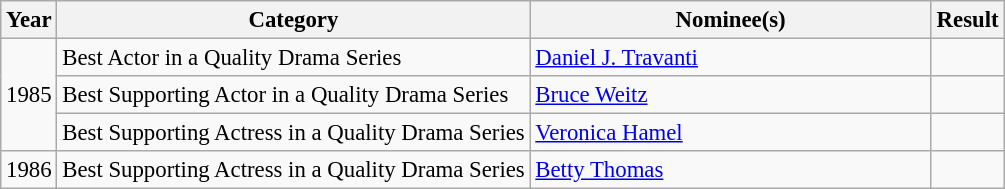<table class="wikitable" style="font-size: 95%">
<tr>
<th>Year</th>
<th>Category</th>
<th style="width:40%;">Nominee(s)</th>
<th>Result</th>
</tr>
<tr>
<td rowspan=3>1985</td>
<td>Best Actor in a Quality Drama Series</td>
<td><a href='#'>Daniel J. Travanti</a></td>
<td></td>
</tr>
<tr>
<td>Best Supporting Actor in a Quality Drama Series</td>
<td><a href='#'>Bruce Weitz</a></td>
<td></td>
</tr>
<tr>
<td>Best Supporting Actress in a Quality Drama Series</td>
<td><a href='#'>Veronica Hamel</a></td>
<td></td>
</tr>
<tr>
<td>1986</td>
<td>Best Supporting Actress in a Quality Drama Series</td>
<td><a href='#'>Betty Thomas</a></td>
<td></td>
</tr>
</table>
